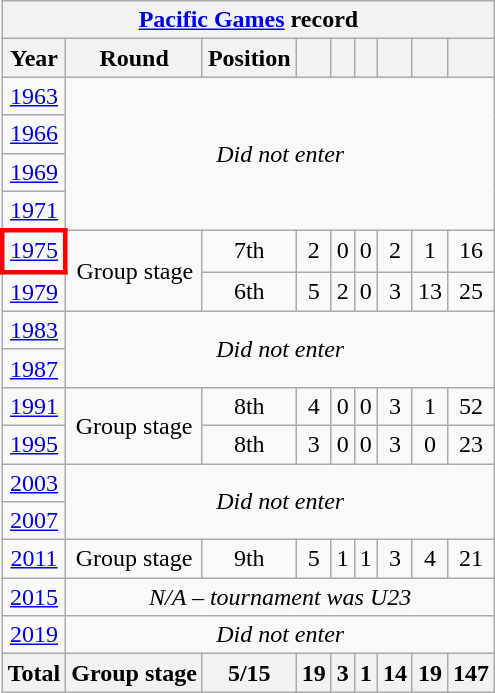<table class="wikitable" style="text-align: center;">
<tr>
<th colspan=9><a href='#'>Pacific Games</a> record</th>
</tr>
<tr>
<th>Year</th>
<th>Round</th>
<th>Position</th>
<th></th>
<th></th>
<th></th>
<th></th>
<th></th>
<th></th>
</tr>
<tr>
<td> <a href='#'>1963</a></td>
<td colspan=8 rowspan=4><em>Did not enter</em></td>
</tr>
<tr>
<td> <a href='#'>1966</a></td>
</tr>
<tr>
<td> <a href='#'>1969</a></td>
</tr>
<tr>
<td> <a href='#'>1971</a></td>
</tr>
<tr>
<td style="border: 3px solid red"> <a href='#'>1975</a></td>
<td rowspan=2>Group stage</td>
<td>7th</td>
<td>2</td>
<td>0</td>
<td>0</td>
<td>2</td>
<td>1</td>
<td>16</td>
</tr>
<tr>
<td> <a href='#'>1979</a></td>
<td>6th</td>
<td>5</td>
<td>2</td>
<td>0</td>
<td>3</td>
<td>13</td>
<td>25</td>
</tr>
<tr>
<td> <a href='#'>1983</a></td>
<td colspan=8 rowspan=2><em>Did not enter</em></td>
</tr>
<tr>
<td> <a href='#'>1987</a></td>
</tr>
<tr>
<td> <a href='#'>1991</a></td>
<td rowspan=2>Group stage</td>
<td>8th</td>
<td>4</td>
<td>0</td>
<td>0</td>
<td>3</td>
<td>1</td>
<td>52</td>
</tr>
<tr>
<td> <a href='#'>1995</a></td>
<td>8th</td>
<td>3</td>
<td>0</td>
<td>0</td>
<td>3</td>
<td>0</td>
<td>23</td>
</tr>
<tr>
<td> <a href='#'>2003</a></td>
<td colspan=8 rowspan=2><em>Did not enter</em></td>
</tr>
<tr>
<td> <a href='#'>2007</a></td>
</tr>
<tr>
<td> <a href='#'>2011</a></td>
<td>Group stage</td>
<td>9th</td>
<td>5</td>
<td>1</td>
<td>1</td>
<td>3</td>
<td>4</td>
<td>21</td>
</tr>
<tr>
<td> <a href='#'>2015</a></td>
<td colspan=8><em>N/A – tournament was U23</em></td>
</tr>
<tr>
<td> <a href='#'>2019</a></td>
<td colspan=8><em>Did not enter</em></td>
</tr>
<tr>
<th><strong>Total</strong></th>
<th>Group stage</th>
<th><strong>5/15</strong></th>
<th><strong>19</strong></th>
<th><strong>3</strong></th>
<th><strong>1</strong></th>
<th><strong>14</strong></th>
<th><strong>19</strong></th>
<th><strong>147</strong></th>
</tr>
</table>
